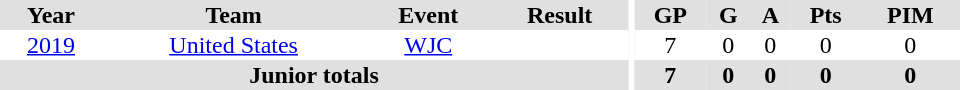<table border="0" cellpadding="1" cellspacing="0" ID="Table3" style="text-align:center; width:40em;">
<tr bgcolor="#e0e0e0">
<th>Year</th>
<th>Team</th>
<th>Event</th>
<th>Result</th>
<th rowspan="99" bgcolor="#ffffff"></th>
<th>GP</th>
<th>G</th>
<th>A</th>
<th>Pts</th>
<th>PIM</th>
</tr>
<tr>
<td><a href='#'>2019</a></td>
<td><a href='#'>United States</a></td>
<td><a href='#'>WJC</a></td>
<td></td>
<td>7</td>
<td>0</td>
<td>0</td>
<td>0</td>
<td>0</td>
</tr>
<tr bgcolor="#e0e0e0">
<th colspan="4">Junior totals</th>
<th>7</th>
<th>0</th>
<th>0</th>
<th>0</th>
<th>0</th>
</tr>
</table>
